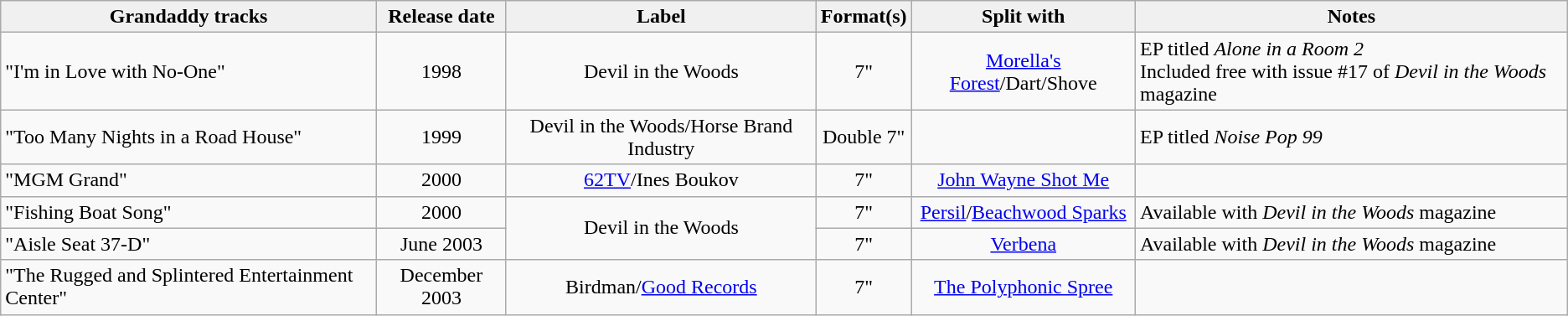<table class="wikitable" style="text-align:center;">
<tr>
<td Align="center" style="background:#f0f0f0;"><strong>Grandaddy tracks</strong></td>
<td Align="center" style="background:#f0f0f0;"><strong>Release date</strong></td>
<td Align="center" style="background:#f0f0f0;"><strong>Label</strong></td>
<td Align="center" style="background:#f0f0f0;"><strong>Format(s)</strong></td>
<td Align="center" style="background:#f0f0f0;"><strong>Split with</strong></td>
<td Align="center" style="background:#f0f0f0;"><strong>Notes</strong></td>
</tr>
<tr>
<td Align="left">"I'm in Love with No-One"</td>
<td>1998</td>
<td>Devil in the Woods</td>
<td>7"</td>
<td><a href='#'>Morella's Forest</a>/Dart/Shove</td>
<td align="left">EP titled <em>Alone in a Room 2</em><br>Included free with issue #17 of <em>Devil in the Woods</em> magazine</td>
</tr>
<tr>
<td Align="left">"Too Many Nights in a Road House"</td>
<td>1999</td>
<td>Devil in the Woods/Horse Brand Industry</td>
<td>Double 7"</td>
<td></td>
<td align="left">EP titled <em>Noise Pop 99</em></td>
</tr>
<tr>
<td Align="left">"MGM Grand"</td>
<td>2000</td>
<td><a href='#'>62TV</a>/Ines Boukov</td>
<td>7"</td>
<td><a href='#'>John Wayne Shot Me</a></td>
<td></td>
</tr>
<tr>
<td Align="left">"Fishing Boat Song"</td>
<td>2000</td>
<td rowspan="2">Devil in the Woods</td>
<td>7"</td>
<td><a href='#'>Persil</a>/<a href='#'>Beachwood Sparks</a></td>
<td align="left">Available with <em>Devil in the Woods</em> magazine</td>
</tr>
<tr>
<td Align="left">"Aisle Seat 37-D"</td>
<td>June 2003</td>
<td>7"</td>
<td><a href='#'>Verbena</a></td>
<td align="left">Available with <em>Devil in the Woods</em> magazine</td>
</tr>
<tr>
<td Align="left">"The Rugged and Splintered Entertainment Center"</td>
<td>December 2003</td>
<td>Birdman/<a href='#'>Good Records</a></td>
<td>7"</td>
<td><a href='#'>The Polyphonic Spree</a></td>
<td></td>
</tr>
</table>
